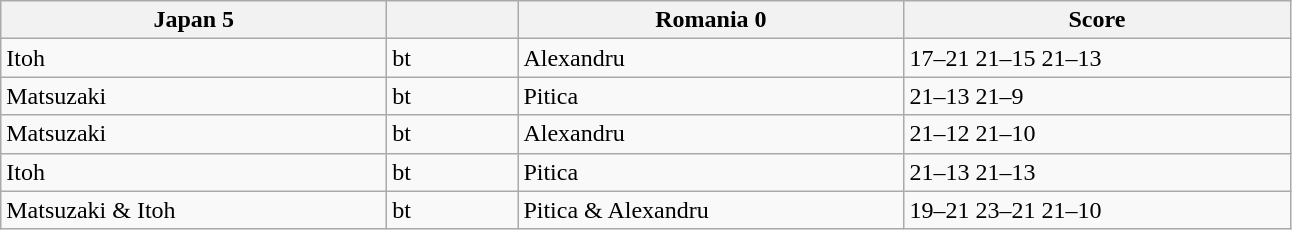<table class="wikitable">
<tr>
<th width=250> Japan 5</th>
<th width=80></th>
<th width=250> Romania 0</th>
<th width=250>Score</th>
</tr>
<tr>
<td>Itoh</td>
<td>bt</td>
<td>Alexandru</td>
<td>17–21 21–15 21–13</td>
</tr>
<tr>
<td>Matsuzaki</td>
<td>bt</td>
<td>Pitica</td>
<td>21–13 21–9</td>
</tr>
<tr>
<td>Matsuzaki</td>
<td>bt</td>
<td>Alexandru</td>
<td>21–12 21–10</td>
</tr>
<tr>
<td>Itoh</td>
<td>bt</td>
<td>Pitica</td>
<td>21–13 21–13</td>
</tr>
<tr>
<td>Matsuzaki & Itoh</td>
<td>bt</td>
<td>Pitica & Alexandru</td>
<td>19–21 23–21 21–10</td>
</tr>
</table>
